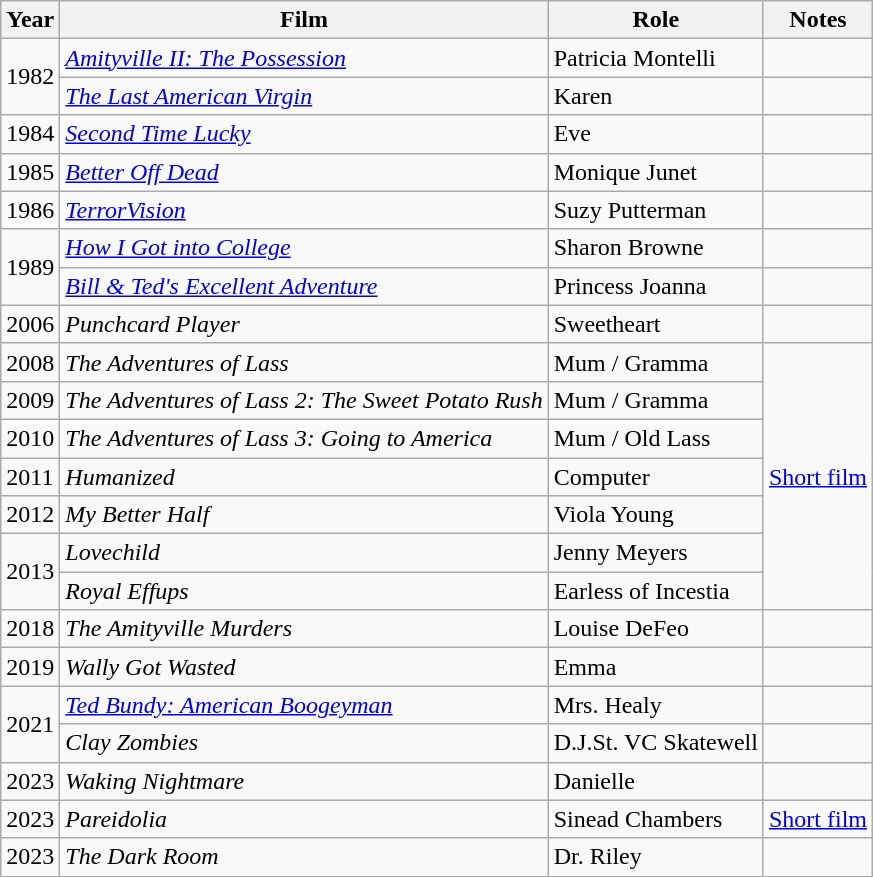<table class="wikitable">
<tr>
<th>Year</th>
<th>Film</th>
<th>Role</th>
<th>Notes</th>
</tr>
<tr>
<td rowspan="2">1982</td>
<td><em><a href='#'>Amityville II: The Possession</a></em></td>
<td>Patricia Montelli</td>
<td></td>
</tr>
<tr>
<td><em><a href='#'>The Last American Virgin</a></em></td>
<td>Karen</td>
<td></td>
</tr>
<tr>
<td>1984</td>
<td><em><a href='#'>Second Time Lucky</a></em></td>
<td>Eve</td>
<td></td>
</tr>
<tr>
<td>1985</td>
<td><em><a href='#'>Better Off Dead</a></em></td>
<td>Monique Junet</td>
<td></td>
</tr>
<tr>
<td>1986</td>
<td><em><a href='#'>TerrorVision</a></em></td>
<td>Suzy Putterman</td>
<td></td>
</tr>
<tr>
<td rowspan="2">1989</td>
<td><em><a href='#'>How I Got into College</a></em></td>
<td>Sharon Browne</td>
<td></td>
</tr>
<tr>
<td><em><a href='#'>Bill & Ted's Excellent Adventure</a></em></td>
<td>Princess Joanna</td>
<td></td>
</tr>
<tr>
<td>2006</td>
<td><em>Punchcard Player</em></td>
<td>Sweetheart</td>
<td></td>
</tr>
<tr>
<td>2008</td>
<td><em>The Adventures of Lass</em></td>
<td>Mum / Gramma</td>
<td rowspan="7"><a href='#'>Short film</a></td>
</tr>
<tr>
<td>2009</td>
<td><em>The Adventures of Lass 2: The Sweet Potato Rush</em></td>
<td>Mum / Gramma</td>
</tr>
<tr>
<td>2010</td>
<td><em>The Adventures of Lass 3: Going to America</em></td>
<td>Mum / Old Lass</td>
</tr>
<tr>
<td>2011</td>
<td><em>Humanized</em></td>
<td>Computer</td>
</tr>
<tr>
<td>2012</td>
<td><em>My Better Half</em></td>
<td>Viola Young</td>
</tr>
<tr>
<td rowspan="2">2013</td>
<td><em>Lovechild</em></td>
<td>Jenny Meyers</td>
</tr>
<tr>
<td><em>Royal Effups</em></td>
<td>Earless of Incestia</td>
</tr>
<tr>
<td>2018</td>
<td><em>The Amityville Murders</em></td>
<td>Louise DeFeo</td>
<td></td>
</tr>
<tr>
<td>2019</td>
<td><em>Wally Got Wasted</em></td>
<td>Emma</td>
<td></td>
</tr>
<tr>
<td rowspan="2">2021</td>
<td><em><a href='#'>Ted Bundy: American Boogeyman</a></em></td>
<td>Mrs. Healy</td>
<td></td>
</tr>
<tr>
<td><em>Clay Zombies</em></td>
<td>D.J.St. VC Skatewell</td>
<td></td>
</tr>
<tr>
<td>2023</td>
<td><em>Waking Nightmare</em></td>
<td>Danielle</td>
<td></td>
</tr>
<tr>
<td>2023</td>
<td><em>Pareidolia</em></td>
<td>Sinead Chambers</td>
<td><a href='#'>Short film</a></td>
</tr>
<tr>
<td>2023</td>
<td><em>The Dark Room</em></td>
<td>Dr. Riley</td>
<td></td>
</tr>
</table>
